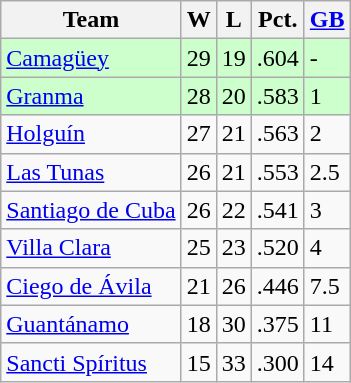<table class="wikitable">
<tr>
<th>Team</th>
<th>W</th>
<th>L</th>
<th>Pct.</th>
<th><a href='#'>GB</a></th>
</tr>
<tr style="background-color:#ccffcc;">
<td><a href='#'>Camagüey</a></td>
<td>29</td>
<td>19</td>
<td>.604</td>
<td>-</td>
</tr>
<tr style="background-color:#ccffcc;">
<td><a href='#'>Granma</a></td>
<td>28</td>
<td>20</td>
<td>.583</td>
<td>1</td>
</tr>
<tr>
<td><a href='#'>Holguín</a></td>
<td>27</td>
<td>21</td>
<td>.563</td>
<td>2</td>
</tr>
<tr>
<td><a href='#'>Las Tunas</a></td>
<td>26</td>
<td>21</td>
<td>.553</td>
<td>2.5</td>
</tr>
<tr>
<td><a href='#'>Santiago de Cuba</a></td>
<td>26</td>
<td>22</td>
<td>.541</td>
<td>3</td>
</tr>
<tr>
<td><a href='#'>Villa Clara</a></td>
<td>25</td>
<td>23</td>
<td>.520</td>
<td>4</td>
</tr>
<tr>
<td><a href='#'>Ciego de Ávila</a></td>
<td>21</td>
<td>26</td>
<td>.446</td>
<td>7.5</td>
</tr>
<tr>
<td><a href='#'>Guantánamo</a></td>
<td>18</td>
<td>30</td>
<td>.375</td>
<td>11</td>
</tr>
<tr>
<td><a href='#'>Sancti Spíritus</a></td>
<td>15</td>
<td>33</td>
<td>.300</td>
<td>14</td>
</tr>
</table>
